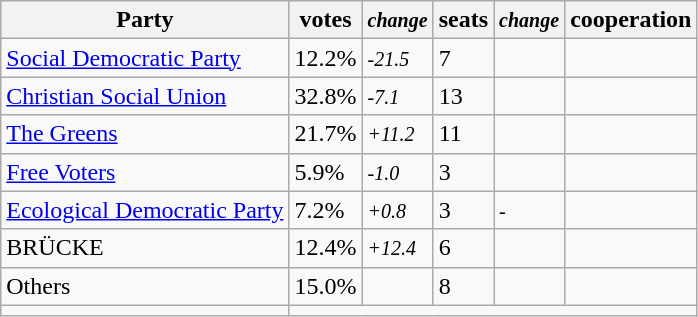<table class="wikitable">
<tr class="hintergrundfarbe5">
<th>Party</th>
<th>votes</th>
<th><em><small>change</small></em></th>
<th>seats</th>
<th><em><small>change</small></em></th>
<th>cooperation</th>
</tr>
<tr>
<td><a href='#'>Social Democratic Party</a></td>
<td>12.2%</td>
<td><em><small>-21.5</small></em></td>
<td>7</td>
<td><em><small></small></em></td>
<td></td>
</tr>
<tr>
<td><a href='#'>Christian Social Union</a></td>
<td>32.8%</td>
<td><em><small>-7.1</small></em></td>
<td>13</td>
<td><em><small></small></em></td>
<td></td>
</tr>
<tr>
<td><a href='#'>The Greens</a></td>
<td>21.7%</td>
<td><em><small>+11.2</small></em></td>
<td>11</td>
<td><em><small></small></em></td>
<td></td>
</tr>
<tr>
<td><a href='#'>Free Voters</a></td>
<td>5.9%</td>
<td><em><small>-1.0</small></em></td>
<td>3</td>
<td><em><small></small></em></td>
<td></td>
</tr>
<tr>
<td><a href='#'>Ecological Democratic Party</a></td>
<td>7.2%</td>
<td><em><small>+0.8</small> </em></td>
<td>3</td>
<td><em><small>-</small></em></td>
<td></td>
</tr>
<tr>
<td>BRÜCKE</td>
<td>12.4%</td>
<td><em><small>+12.4</small></em></td>
<td>6</td>
<td><em><small></small></em></td>
<td></td>
</tr>
<tr>
<td>Others</td>
<td>15.0%</td>
<td><em><small></small></em></td>
<td>8</td>
<td><em><small></small></em></td>
<td></td>
</tr>
<tr>
<td></td>
</tr>
</table>
